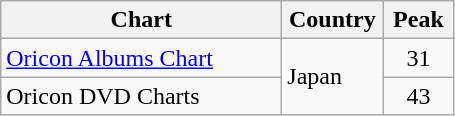<table class="wikitable">
<tr>
<th style="width:180px;">Chart</th>
<th style="width:60px;">Country</th>
<th style="width:40px;">Peak</th>
</tr>
<tr>
<td><a href='#'>Oricon Albums Chart</a></td>
<td rowspan=2>Japan</td>
<td style="text-align:center">31</td>
</tr>
<tr>
<td>Oricon DVD Charts</td>
<td style="text-align:center">43</td>
</tr>
</table>
